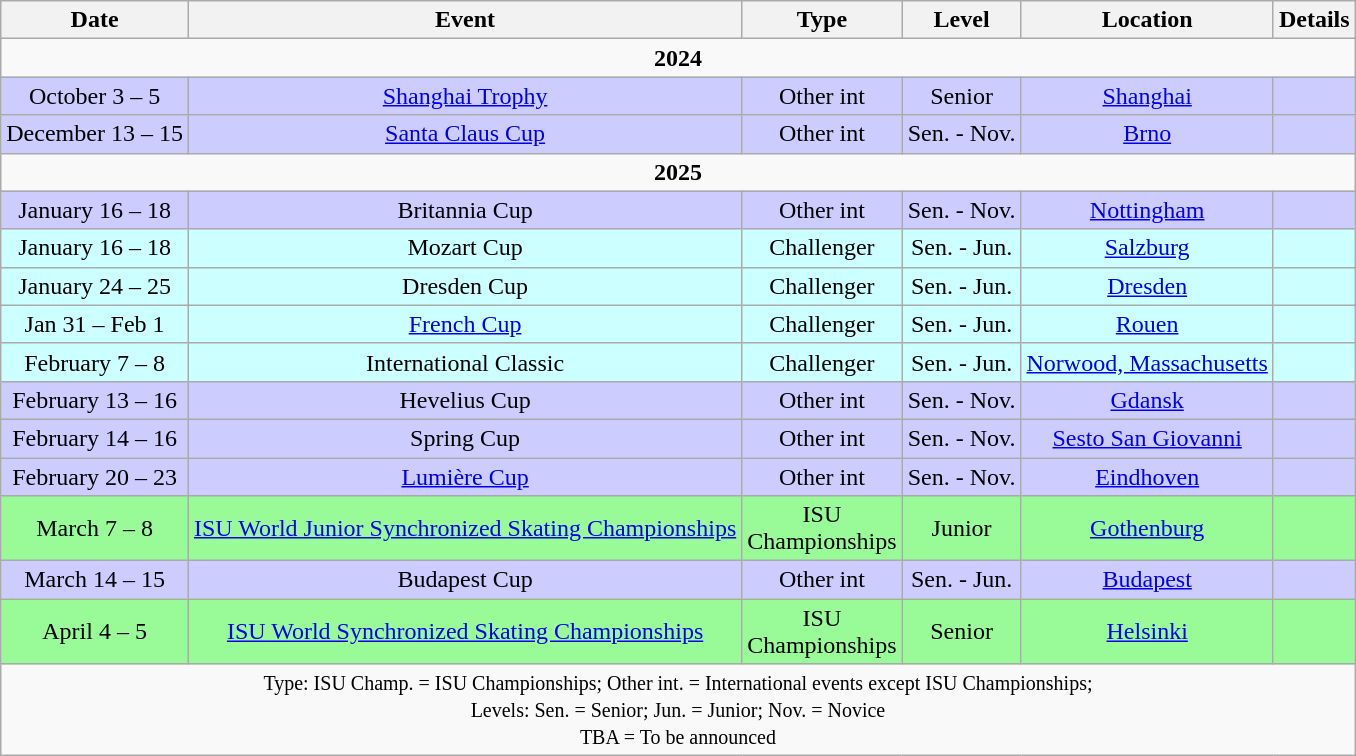<table class="wikitable sortable" style="text-align:center">
<tr>
<th>Date</th>
<th>Event</th>
<th>Type</th>
<th>Level</th>
<th>Location</th>
<th>Details</th>
</tr>
<tr>
<td colspan="6" align="center"><strong>2024</strong></td>
</tr>
<tr bgcolor="#CCCCFF">
<td>October 3 – 5</td>
<td><a href='#'>Shanghai Trophy</a></td>
<td>Other int</td>
<td>Senior</td>
<td><a href='#'>Shanghai</a></td>
<td></td>
</tr>
<tr bgcolor="#CCCCFF">
<td>December 13 – 15</td>
<td><a href='#'>Santa Claus Cup</a></td>
<td>Other int</td>
<td>Sen. - Nov.</td>
<td><a href='#'>Brno</a></td>
<td></td>
</tr>
<tr>
<td colspan="6" align="center"><strong>2025</strong></td>
</tr>
<tr bgcolor="#CCCCFF">
<td>January 16 – 18</td>
<td>Britannia Cup</td>
<td>Other int</td>
<td>Sen. - Nov.</td>
<td><a href='#'>Nottingham</a></td>
<td></td>
</tr>
<tr bgcolor="#ccffff">
<td>January 16 – 18</td>
<td align="center">Mozart Cup</td>
<td>Challenger</td>
<td>Sen. - Jun.</td>
<td><a href='#'>Salzburg</a></td>
<td></td>
</tr>
<tr bgcolor="#ccffff">
<td>January 24 – 25</td>
<td>Dresden Cup</td>
<td>Challenger</td>
<td>Sen. - Jun.</td>
<td><a href='#'>Dresden</a></td>
<td></td>
</tr>
<tr bgcolor="#ccffff">
<td>Jan 31 – Feb 1</td>
<td><a href='#'>French Cup</a></td>
<td>Challenger</td>
<td>Sen. - Jun.</td>
<td><a href='#'>Rouen</a></td>
<td></td>
</tr>
<tr bgcolor="#ccffff">
<td>February 7 – 8</td>
<td>International Classic</td>
<td>Challenger</td>
<td>Sen. - Jun.</td>
<td><a href='#'>Norwood, Massachusetts</a></td>
<td></td>
</tr>
<tr bgcolor="#CCCCFF">
<td>February 13 – 16</td>
<td>Hevelius Cup</td>
<td>Other int</td>
<td>Sen. - Nov.</td>
<td><a href='#'>Gdansk</a></td>
<td></td>
</tr>
<tr bgcolor="#CCCCFF">
<td>February 14 – 16</td>
<td>Spring Cup</td>
<td>Other int</td>
<td>Sen. - Nov.</td>
<td><a href='#'>Sesto San Giovanni</a></td>
<td></td>
</tr>
<tr bgcolor="#CCCCFF">
<td>February 20 – 23</td>
<td><a href='#'>Lumière Cup</a></td>
<td>Other int</td>
<td>Sen. - Nov.</td>
<td><a href='#'>Eindhoven</a></td>
<td></td>
</tr>
<tr bgcolor="98FB98">
<td>March 7 – 8</td>
<td align="center"><a href='#'>ISU World Junior Synchronized Skating Championships</a></td>
<td>ISU<br>Championships</td>
<td>Junior</td>
<td><a href='#'>Gothenburg</a></td>
<td></td>
</tr>
<tr bgcolor="#CCCCFF">
<td>March 14 – 15</td>
<td>Budapest Cup</td>
<td>Other int</td>
<td>Sen. - Jun.</td>
<td><a href='#'>Budapest</a></td>
<td></td>
</tr>
<tr bgcolor="98FB98">
<td>April 4 – 5</td>
<td><a href='#'>ISU World Synchronized Skating Championships</a></td>
<td>ISU<br>Championships</td>
<td>Senior</td>
<td><a href='#'>Helsinki</a></td>
<td></td>
</tr>
<tr>
<td colspan="6" align="center"><small>Type: ISU Champ. = ISU Championships; Other int. = International events except ISU Championships;</small> <small><br> Levels: Sen. = Senior; Jun. = Junior; Nov. = Novice</small><br><small>TBA = To be announced</small></td>
</tr>
</table>
